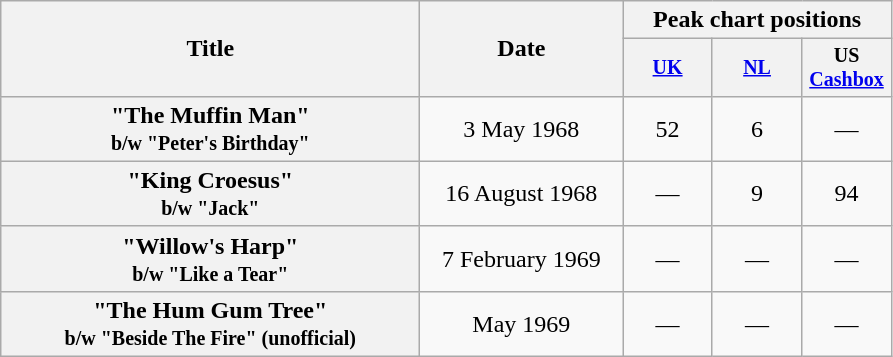<table class="wikitable plainrowheaders" style="text-align:center;">
<tr>
<th rowspan="2" style="width:17em;">Title</th>
<th rowspan="2" style="width:8em;">Date</th>
<th colspan="3">Peak chart positions</th>
</tr>
<tr style="font-size:smaller;">
<th style="width:4em;"><a href='#'>UK</a><br></th>
<th style="width:4em;"><a href='#'>NL</a><br></th>
<th style="width:4em;">US <a href='#'>Cashbox</a><br></th>
</tr>
<tr>
<th scope="row">"The Muffin Man" <br><small>b/w "Peter's Birthday"</small></th>
<td>3 May 1968</td>
<td>52</td>
<td>6</td>
<td>—</td>
</tr>
<tr>
<th scope="row">"King Croesus" <br><small>b/w "Jack"</small></th>
<td>16 August 1968</td>
<td>—</td>
<td>9</td>
<td>94</td>
</tr>
<tr>
<th scope="row">"Willow's Harp" <br><small>b/w "Like a Tear"</small></th>
<td>7 February 1969</td>
<td>—</td>
<td>—</td>
<td>—</td>
</tr>
<tr>
<th scope="row">"The Hum Gum Tree"<br><small>b/w "Beside The Fire" (unofficial)</small></th>
<td>May 1969</td>
<td>—</td>
<td>—</td>
<td>—</td>
</tr>
</table>
